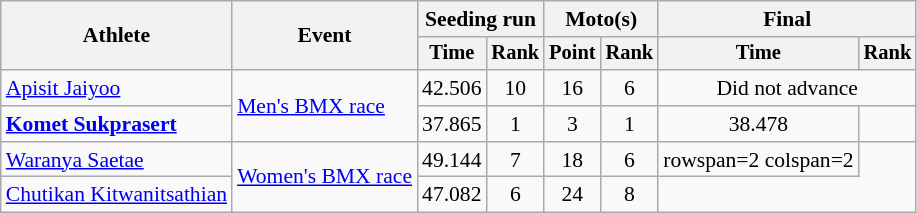<table class="wikitable" style="font-size:90%;">
<tr>
<th rowspan=2>Athlete</th>
<th rowspan=2>Event</th>
<th colspan=2>Seeding run</th>
<th colspan=2>Moto(s)</th>
<th colspan=2>Final</th>
</tr>
<tr style="font-size:95%">
<th>Time</th>
<th>Rank</th>
<th>Point</th>
<th>Rank</th>
<th>Time</th>
<th>Rank</th>
</tr>
<tr align=center>
<td align=left><a href='#'>Apisit Jaiyoo</a></td>
<td rowspan=2 align=left><a href='#'>Men's BMX race</a></td>
<td>42.506</td>
<td>10</td>
<td>16</td>
<td>6</td>
<td colspan="2">Did not advance</td>
</tr>
<tr align=center>
<td align=left><strong><a href='#'>Komet Sukprasert</a></strong></td>
<td>37.865</td>
<td>1</td>
<td>3</td>
<td>1 <strong></strong></td>
<td>38.478</td>
<td></td>
</tr>
<tr align=center>
<td align=left><a href='#'>Waranya Saetae</a></td>
<td rowspan=2 align=left><a href='#'>Women's BMX race</a></td>
<td>49.144</td>
<td>7</td>
<td>18</td>
<td>6</td>
<td>rowspan=2 colspan=2 </td>
</tr>
<tr align=center>
<td align=left><a href='#'>Chutikan Kitwanitsathian</a></td>
<td>47.082</td>
<td>6</td>
<td>24</td>
<td>8</td>
</tr>
</table>
